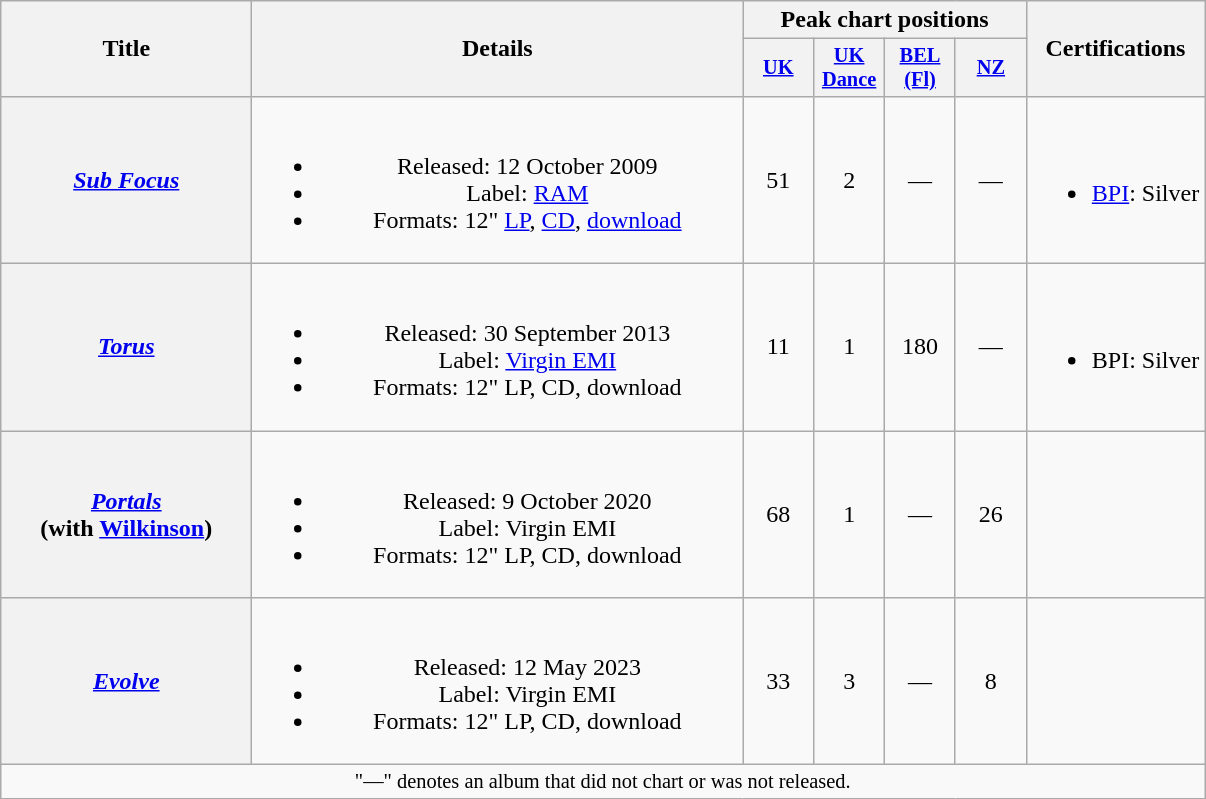<table class="wikitable plainrowheaders" style="text-align:center;">
<tr>
<th scope="col" rowspan="2" style="width:10em;">Title</th>
<th scope="col" rowspan="2" style="width:20em;">Details</th>
<th scope="col" colspan="4">Peak chart positions</th>
<th scope="col" rowspan="2">Certifications</th>
</tr>
<tr>
<th scope="col" style="width:3em;font-size:85%;"><a href='#'>UK</a><br></th>
<th scope="col" style="width:3em;font-size:85%;"><a href='#'>UK<br>Dance</a><br></th>
<th scope="col" style="width:3em;font-size:85%;"><a href='#'>BEL<br>(Fl)</a><br></th>
<th scope="col" style="width:3em;font-size:85%;"><a href='#'>NZ</a><br></th>
</tr>
<tr>
<th scope="row"><em><a href='#'>Sub Focus</a></em></th>
<td><br><ul><li>Released: 12 October 2009</li><li>Label: <a href='#'>RAM</a> </li><li>Formats: 12" <a href='#'>LP</a>, <a href='#'>CD</a>, <a href='#'>download</a></li></ul></td>
<td>51</td>
<td>2</td>
<td>—</td>
<td>—</td>
<td><br><ul><li><a href='#'>BPI</a>: Silver</li></ul></td>
</tr>
<tr>
<th scope="row"><em><a href='#'>Torus</a></em></th>
<td><br><ul><li>Released: 30 September 2013</li><li>Label: <a href='#'>Virgin EMI</a></li><li>Formats: 12" LP, CD, download</li></ul></td>
<td>11</td>
<td>1</td>
<td>180</td>
<td>—</td>
<td><br><ul><li>BPI: Silver</li></ul></td>
</tr>
<tr>
<th scope="row"><em><a href='#'>Portals</a></em> <br><span>(with <a href='#'>Wilkinson</a>)</span></th>
<td><br><ul><li>Released: 9 October 2020</li><li>Label: Virgin EMI</li><li>Formats: 12" LP, CD, download</li></ul></td>
<td>68</td>
<td>1</td>
<td>—</td>
<td>26</td>
<td></td>
</tr>
<tr>
<th scope="row"><em><a href='#'>Evolve</a></em></th>
<td><br><ul><li>Released: 12 May 2023</li><li>Label: Virgin EMI</li><li>Formats: 12" LP, CD, download</li></ul></td>
<td>33</td>
<td>3</td>
<td>—</td>
<td>8</td>
<td></td>
</tr>
<tr>
<td colspan="7" style="font-size:85%">"—" denotes an album that did not chart or was not released.</td>
</tr>
</table>
